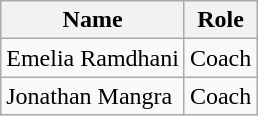<table class="wikitable">
<tr>
<th>Name</th>
<th>Role</th>
</tr>
<tr>
<td> Emelia Ramdhani</td>
<td>Coach</td>
</tr>
<tr>
<td> Jonathan Mangra</td>
<td>Coach</td>
</tr>
</table>
